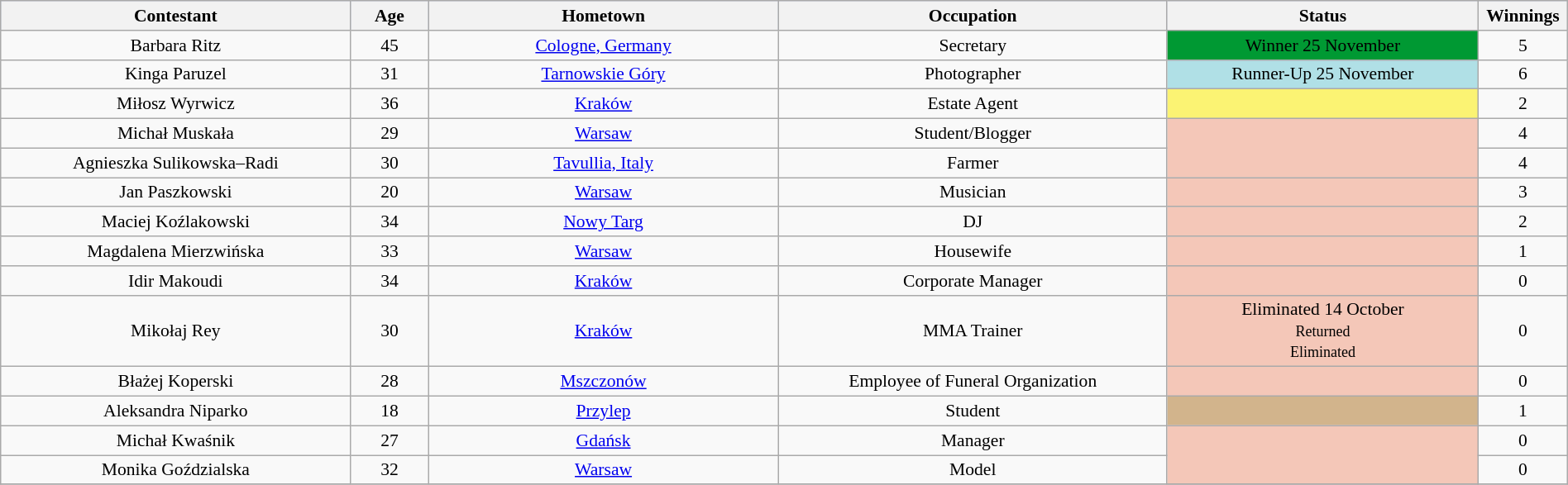<table class="wikitable sortable" style="text-align:center; font-size:90%; border-collapse:collapse; width:100%;">
<tr style="background:#C1D8FF;">
<th style="width:18%;">Contestant</th>
<th style="width:4%;">Age</th>
<th style="width:18%;">Hometown</th>
<th style="width:20%;">Occupation</th>
<th style="width:16%;">Status</th>
<th style="width:2%;">Winnings</th>
</tr>
<tr>
<td>Barbara Ritz</td>
<td>45</td>
<td><a href='#'>Cologne, Germany</a></td>
<td>Secretary</td>
<td style="background:#093;"><span>Winner 25 November</span></td>
<td>5</td>
</tr>
<tr>
<td>Kinga Paruzel</td>
<td>31</td>
<td><a href='#'>Tarnowskie Góry</a></td>
<td>Photographer</td>
<td style="background:#B0E0E6;">Runner-Up 25 November</td>
<td>6</td>
</tr>
<tr>
<td>Miłosz Wyrwicz</td>
<td>36</td>
<td><a href='#'>Kraków</a></td>
<td>Estate Agent</td>
<td style="background:#fbf373; text-align:center;" rowspan="1"></td>
<td>2</td>
</tr>
<tr>
<td>Michał Muskała</td>
<td>29</td>
<td><a href='#'>Warsaw</a></td>
<td>Student/Blogger</td>
<td style="background:#f4c7b8; text-align:center;" rowspan="2"></td>
<td>4</td>
</tr>
<tr>
<td>Agnieszka Sulikowska–Radi</td>
<td>30</td>
<td><a href='#'>Tavullia, Italy</a></td>
<td>Farmer</td>
<td>4</td>
</tr>
<tr>
<td>Jan Paszkowski</td>
<td>20</td>
<td><a href='#'>Warsaw</a></td>
<td>Musician</td>
<td style="background:#f4c7b8; text-align:center;" rowspan="1"></td>
<td>3</td>
</tr>
<tr>
<td>Maciej Koźlakowski</td>
<td>34</td>
<td><a href='#'>Nowy Targ</a></td>
<td>DJ</td>
<td style="background:#f4c7b8; text-align:center;" rowspan="1"></td>
<td>2</td>
</tr>
<tr>
<td>Magdalena Mierzwińska</td>
<td>33</td>
<td><a href='#'>Warsaw</a></td>
<td>Housewife</td>
<td style="background:#f4c7b8; text-align:center;" rowspan="1"></td>
<td>1</td>
</tr>
<tr>
<td>Idir Makoudi</td>
<td>34</td>
<td><a href='#'>Kraków</a></td>
<td>Corporate Manager</td>
<td style="background:#f4c7b8; text-align:center;" rowspan="1"></td>
<td>0</td>
</tr>
<tr>
<td>Mikołaj Rey</td>
<td>30</td>
<td><a href='#'>Kraków</a></td>
<td>MMA Trainer</td>
<td style="background:#f4c7b8; text-align:center;">Eliminated 14 October<br><small>Returned <br>Eliminated </small></td>
<td>0</td>
</tr>
<tr>
<td>Błażej Koperski</td>
<td>28</td>
<td><a href='#'>Mszczonów</a></td>
<td>Employee of Funeral Organization</td>
<td style="background:#f4c7b8; text-align:center;" rowspan="1"></td>
<td>0</td>
</tr>
<tr>
<td>Aleksandra Niparko</td>
<td>18</td>
<td><a href='#'>Przylep</a></td>
<td>Student</td>
<td style="background:tan; text-align:center;" rowspan="1"></td>
<td>1</td>
</tr>
<tr>
<td>Michał Kwaśnik</td>
<td>27</td>
<td><a href='#'>Gdańsk</a></td>
<td>Manager</td>
<td style="background:#f4c7b8; text-align:center;" rowspan="2"></td>
<td>0</td>
</tr>
<tr>
<td>Monika Goździalska</td>
<td>32</td>
<td><a href='#'>Warsaw</a></td>
<td>Model</td>
<td>0</td>
</tr>
<tr>
</tr>
</table>
